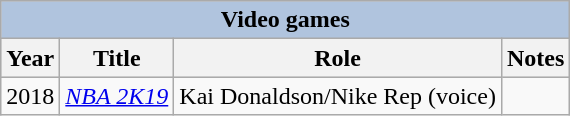<table class="wikitable">
<tr style="background:#ccc; text-align:center;">
<th colspan="4" style="background: LightSteelBlue;">Video games</th>
</tr>
<tr style="background:#ccc; text-align:center;">
<th>Year</th>
<th>Title</th>
<th>Role</th>
<th>Notes</th>
</tr>
<tr>
<td>2018</td>
<td><em><a href='#'>NBA 2K19</a></em></td>
<td>Kai Donaldson/Nike Rep (voice)</td>
<td></td>
</tr>
</table>
